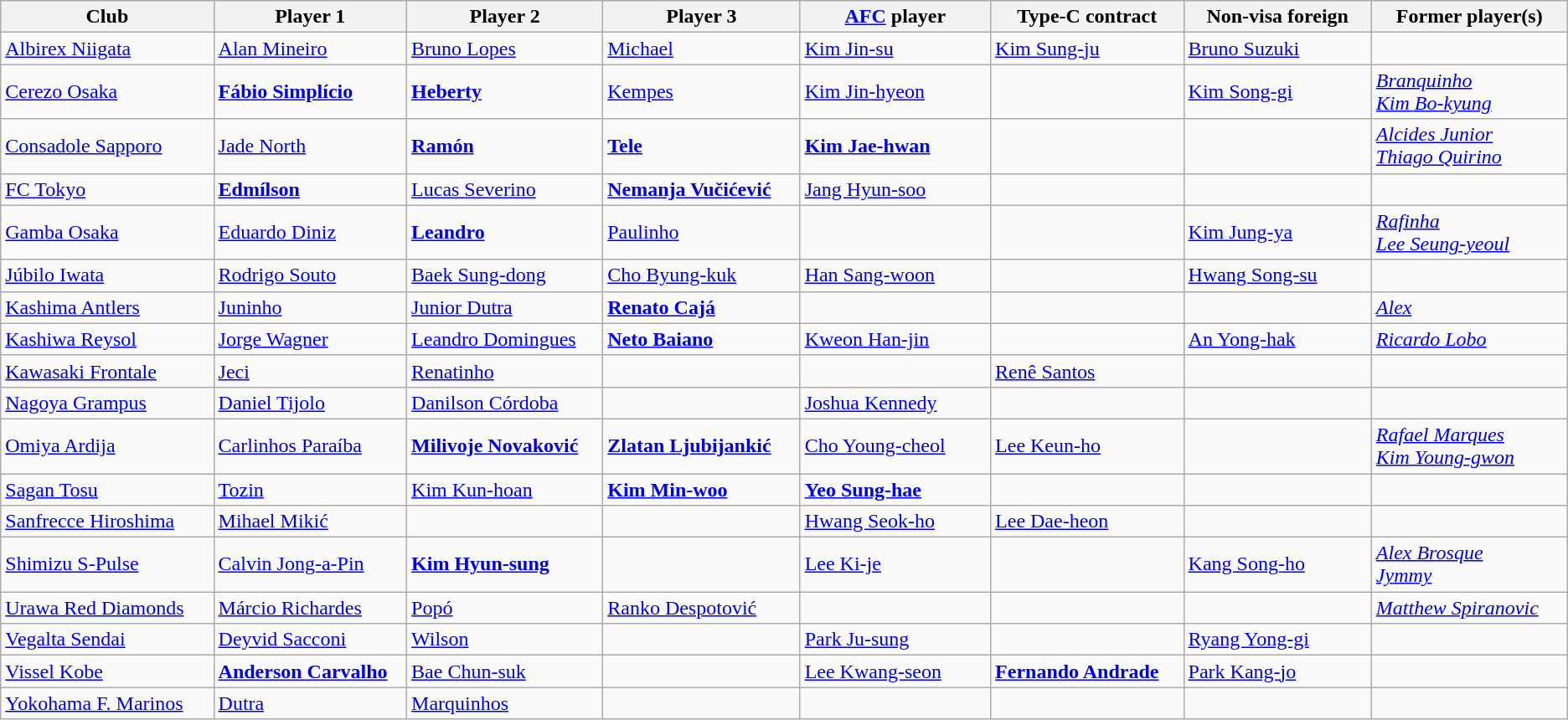<table class="wikitable">
<tr>
<th style="width:190px;">Club</th>
<th style="width:170px;">Player 1</th>
<th style="width:170px;">Player 2</th>
<th style="width:170px;">Player 3</th>
<th style="width:170px;"><a href='#'>AFC</a> player</th>
<th style="width:170px;">Type-C contract</th>
<th style="width:170px;">Non-visa foreign</th>
<th style="width:170px;">Former player(s)</th>
</tr>
<tr>
<td><a href='#'>Albirex Niigata</a></td>
<td> <a href='#'>Alan Mineiro</a></td>
<td> <a href='#'>Bruno Lopes</a></td>
<td> <a href='#'>Michael</a></td>
<td> <a href='#'>Kim Jin-su</a></td>
<td> <a href='#'>Kim Sung-ju</a></td>
<td> <a href='#'>Bruno Suzuki</a></td>
<td></td>
</tr>
<tr>
<td><a href='#'>Cerezo Osaka</a></td>
<td> <strong><a href='#'>Fábio Simplício</a></strong></td>
<td> <strong><a href='#'>Heberty</a></strong></td>
<td> <a href='#'>Kempes</a></td>
<td> <a href='#'>Kim Jin-hyeon</a></td>
<td></td>
<td> <a href='#'>Kim Song-gi</a></td>
<td> <em><a href='#'>Branquinho</a></em> <br>  <em><a href='#'>Kim Bo-kyung</a></em></td>
</tr>
<tr>
<td><a href='#'>Consadole Sapporo</a></td>
<td> <a href='#'>Jade North</a></td>
<td> <strong><a href='#'>Ramón</a></strong></td>
<td> <strong><a href='#'>Tele</a></strong></td>
<td> <strong><a href='#'>Kim Jae-hwan</a></strong></td>
<td></td>
<td></td>
<td> <em><a href='#'>Alcides Junior</a></em> <br>  <em><a href='#'>Thiago Quirino</a></em></td>
</tr>
<tr>
<td><a href='#'>FC Tokyo</a></td>
<td> <strong><a href='#'>Edmílson</a></strong></td>
<td> <a href='#'>Lucas Severino</a></td>
<td> <strong><a href='#'>Nemanja Vučićević</a></strong></td>
<td> <a href='#'>Jang Hyun-soo</a></td>
<td></td>
<td></td>
<td></td>
</tr>
<tr>
<td><a href='#'>Gamba Osaka</a></td>
<td> <a href='#'>Eduardo Diniz</a></td>
<td> <strong><a href='#'>Leandro</a></strong></td>
<td> <a href='#'>Paulinho</a></td>
<td></td>
<td></td>
<td> <a href='#'>Kim Jung-ya</a></td>
<td> <em><a href='#'>Rafinha</a></em> <br>  <em><a href='#'>Lee Seung-yeoul</a></em></td>
</tr>
<tr>
<td><a href='#'>Júbilo Iwata</a></td>
<td> <a href='#'>Rodrigo Souto</a></td>
<td> <a href='#'>Baek Sung-dong</a></td>
<td> <a href='#'>Cho Byung-kuk</a></td>
<td> <a href='#'>Han Sang-woon</a></td>
<td></td>
<td> <a href='#'>Hwang Song-su</a></td>
<td></td>
</tr>
<tr>
<td><a href='#'>Kashima Antlers</a></td>
<td> <a href='#'>Juninho</a></td>
<td> <a href='#'>Junior Dutra</a></td>
<td> <strong><a href='#'>Renato Cajá</a></strong></td>
<td></td>
<td></td>
<td></td>
<td> <em><a href='#'>Alex</a></em></td>
</tr>
<tr>
<td><a href='#'>Kashiwa Reysol</a></td>
<td> <a href='#'>Jorge Wagner</a></td>
<td> <a href='#'>Leandro Domingues</a></td>
<td> <strong><a href='#'>Neto Baiano</a></strong></td>
<td> <a href='#'>Kweon Han-jin</a></td>
<td></td>
<td> <a href='#'>An Yong-hak</a></td>
<td> <em><a href='#'>Ricardo Lobo</a></em></td>
</tr>
<tr>
<td><a href='#'>Kawasaki Frontale</a></td>
<td> <a href='#'>Jeci</a></td>
<td> <a href='#'>Renatinho</a></td>
<td></td>
<td></td>
<td> <a href='#'>Renê Santos</a></td>
<td></td>
<td></td>
</tr>
<tr>
<td><a href='#'>Nagoya Grampus</a></td>
<td> <a href='#'>Daniel Tijolo</a></td>
<td> <a href='#'>Danilson Córdoba</a></td>
<td></td>
<td> <a href='#'>Joshua Kennedy</a></td>
<td></td>
<td></td>
<td></td>
</tr>
<tr>
<td><a href='#'>Omiya Ardija</a></td>
<td> <a href='#'>Carlinhos Paraíba</a></td>
<td> <strong><a href='#'>Milivoje Novaković</a></strong></td>
<td> <strong><a href='#'>Zlatan Ljubijankić</a></strong></td>
<td> <a href='#'>Cho Young-cheol</a></td>
<td> <a href='#'>Lee Keun-ho</a></td>
<td></td>
<td> <em><a href='#'>Rafael Marques</a></em> <br>  <em><a href='#'>Kim Young-gwon</a></em></td>
</tr>
<tr>
<td><a href='#'>Sagan Tosu</a></td>
<td> <a href='#'>Tozin</a></td>
<td> <a href='#'>Kim Kun-hoan</a></td>
<td> <strong><a href='#'>Kim Min-woo</a></strong></td>
<td> <strong><a href='#'>Yeo Sung-hae</a></strong></td>
<td></td>
<td></td>
<td></td>
</tr>
<tr>
<td><a href='#'>Sanfrecce Hiroshima</a></td>
<td> <a href='#'>Mihael Mikić</a></td>
<td></td>
<td></td>
<td> <a href='#'>Hwang Seok-ho</a></td>
<td> <a href='#'>Lee Dae-heon</a></td>
<td></td>
<td></td>
</tr>
<tr>
<td><a href='#'>Shimizu S-Pulse</a></td>
<td> <a href='#'>Calvin Jong-a-Pin</a></td>
<td> <strong><a href='#'>Kim Hyun-sung</a></strong></td>
<td></td>
<td> <a href='#'>Lee Ki-je</a></td>
<td></td>
<td> <a href='#'>Kang Song-ho</a></td>
<td> <em><a href='#'>Alex Brosque</a></em> <br>  <em><a href='#'>Jymmy</a></em></td>
</tr>
<tr>
<td><a href='#'>Urawa Red Diamonds</a></td>
<td> <a href='#'>Márcio Richardes</a></td>
<td> <a href='#'>Popó</a></td>
<td> <a href='#'>Ranko Despotović</a></td>
<td></td>
<td></td>
<td></td>
<td> <em><a href='#'>Matthew Spiranovic</a></em></td>
</tr>
<tr>
<td><a href='#'>Vegalta Sendai</a></td>
<td> <a href='#'>Deyvid Sacconi</a></td>
<td> <a href='#'>Wilson</a></td>
<td></td>
<td> <a href='#'>Park Ju-sung</a></td>
<td></td>
<td> <a href='#'>Ryang Yong-gi</a></td>
<td></td>
</tr>
<tr>
<td><a href='#'>Vissel Kobe</a></td>
<td> <strong><a href='#'>Anderson Carvalho</a></strong></td>
<td> <a href='#'>Bae Chun-suk</a></td>
<td></td>
<td> <a href='#'>Lee Kwang-seon</a></td>
<td> <strong><a href='#'>Fernando Andrade</a></strong></td>
<td> <a href='#'>Park Kang-jo</a></td>
<td></td>
</tr>
<tr>
<td><a href='#'>Yokohama F. Marinos</a></td>
<td> <a href='#'>Dutra</a></td>
<td> <a href='#'>Marquinhos</a></td>
<td></td>
<td></td>
<td></td>
<td></td>
<td></td>
</tr>
</table>
